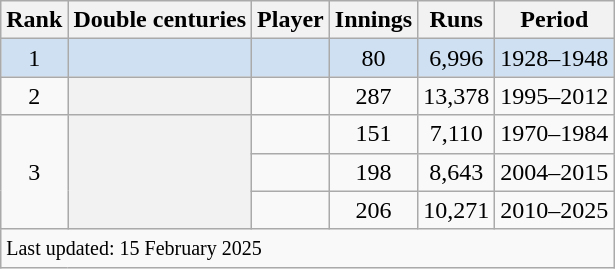<table class="wikitable plainrowheaders sortable">
<tr>
<th scope=col>Rank</th>
<th scope=col>Double centuries</th>
<th scope=col>Player</th>
<th scope=col>Innings</th>
<th scope=col>Runs</th>
<th scope=col>Period</th>
</tr>
<tr bgcolor=#cee0f2>
<td align=center>1</td>
<th scope=row style="background:#cee0f2; text-align:center;"></th>
<td></td>
<td align=center>80</td>
<td align=center>6,996</td>
<td>1928–1948</td>
</tr>
<tr>
<td align=center>2</td>
<th scope=row style=text-align:center;></th>
<td></td>
<td align=center>287</td>
<td align=center>13,378</td>
<td>1995–2012</td>
</tr>
<tr>
<td align=center rowspan=3>3</td>
<th scope=row style=text-align:center; rowspan=3></th>
<td></td>
<td align=center>151</td>
<td align=center>7,110</td>
<td>1970–1984</td>
</tr>
<tr>
<td></td>
<td align=center>198</td>
<td align=center>8,643</td>
<td>2004–2015</td>
</tr>
<tr>
<td> </td>
<td align=center>206</td>
<td align=center>10,271</td>
<td>2010–2025</td>
</tr>
<tr class=sortbottom>
<td colspan=6><small>Last updated: 15 February 2025</small></td>
</tr>
</table>
